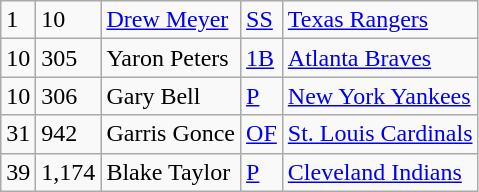<table class="wikitable">
<tr>
<td>1</td>
<td>10</td>
<td><a href='#'>Drew Meyer</a></td>
<td><a href='#'>SS</a></td>
<td><a href='#'>Texas Rangers</a></td>
</tr>
<tr>
<td>10</td>
<td>305</td>
<td>Yaron Peters</td>
<td><a href='#'>1B</a></td>
<td><a href='#'>Atlanta Braves</a></td>
</tr>
<tr>
<td>10</td>
<td>306</td>
<td>Gary Bell</td>
<td><a href='#'>P</a></td>
<td><a href='#'>New York Yankees</a></td>
</tr>
<tr>
<td>31</td>
<td>942</td>
<td>Garris Gonce</td>
<td><a href='#'>OF</a></td>
<td><a href='#'>St. Louis Cardinals</a></td>
</tr>
<tr>
<td>39</td>
<td>1,174</td>
<td>Blake Taylor</td>
<td><a href='#'>P</a></td>
<td><a href='#'>Cleveland Indians</a></td>
</tr>
</table>
